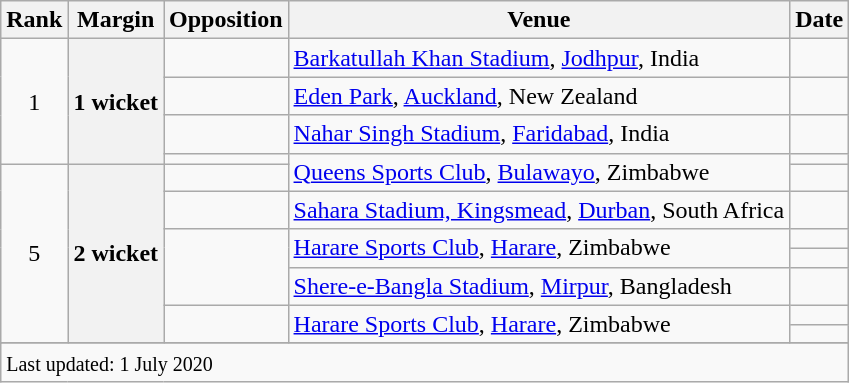<table class="wikitable plainrowheaders sortable">
<tr>
<th scope=col>Rank</th>
<th scope=col>Margin</th>
<th scope=col>Opposition</th>
<th scope=col>Venue</th>
<th scope=col>Date</th>
</tr>
<tr>
<td style="text-align:center" rowspan=4>1</td>
<th scope=row style=text-align:center; rowspan=4>1 wicket</th>
<td></td>
<td><a href='#'>Barkatullah Khan Stadium</a>, <a href='#'>Jodhpur</a>, India</td>
<td></td>
</tr>
<tr>
<td></td>
<td><a href='#'>Eden Park</a>, <a href='#'>Auckland</a>, New Zealand</td>
<td></td>
</tr>
<tr>
<td></td>
<td><a href='#'>Nahar Singh Stadium</a>, <a href='#'>Faridabad</a>, India</td>
<td></td>
</tr>
<tr>
<td></td>
<td rowspan=2><a href='#'>Queens Sports Club</a>, <a href='#'>Bulawayo</a>, Zimbabwe</td>
<td></td>
</tr>
<tr>
<td style="text-align:center" rowspan=7>5</td>
<th scope=row style=text-align:center; rowspan=7>2 wicket</th>
<td></td>
<td></td>
</tr>
<tr>
<td></td>
<td><a href='#'>Sahara Stadium, Kingsmead</a>, <a href='#'>Durban</a>, South Africa</td>
<td></td>
</tr>
<tr>
<td rowspan=3></td>
<td rowspan=2><a href='#'>Harare Sports Club</a>, <a href='#'>Harare</a>, Zimbabwe</td>
<td></td>
</tr>
<tr>
<td></td>
</tr>
<tr>
<td><a href='#'>Shere-e-Bangla Stadium</a>, <a href='#'>Mirpur</a>, Bangladesh</td>
<td></td>
</tr>
<tr>
<td rowspan=2></td>
<td rowspan=2><a href='#'>Harare Sports Club</a>, <a href='#'>Harare</a>, Zimbabwe</td>
<td></td>
</tr>
<tr>
<td></td>
</tr>
<tr>
</tr>
<tr class=sortbottom>
<td colspan=6><small>Last updated: 1 July 2020</small></td>
</tr>
</table>
